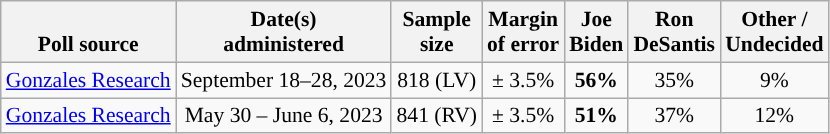<table class="wikitable sortable mw-datatable" style="font-size:90%;text-align:center;line-height:17px">
<tr valign=bottom>
<th>Poll source</th>
<th>Date(s)<br>administered</th>
<th>Sample<br>size</th>
<th>Margin<br>of error</th>
<th class="unsortable">Joe<br>Biden<br></th>
<th class="unsortable">Ron<br>DeSantis<br></th>
<th class="unsortable">Other /<br>Undecided</th>
</tr>
<tr>
<td style="text-align:left;"><a href='#'>Gonzales Research</a></td>
<td data-sort-value=2023-09-28>September 18–28, 2023</td>
<td>818 (LV)</td>
<td>± 3.5%</td>
<td style="color:black;background-color:"><strong>56%</strong></td>
<td>35%</td>
<td>9%</td>
</tr>
<tr>
<td style="text-align:left;"><a href='#'>Gonzales Research</a></td>
<td data-sort-value=2023-06-06>May 30 – June 6, 2023</td>
<td>841 (RV)</td>
<td>± 3.5%</td>
<td style="color:black;background-color:"><strong>51%</strong></td>
<td>37%</td>
<td>12%</td>
</tr>
</table>
